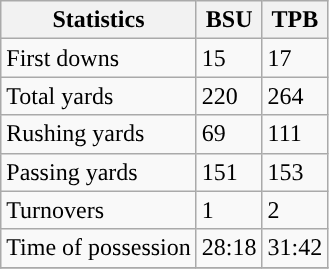<table class="wikitable" style="float: left;">
<tr>
<th>Statistics</th>
<th>BSU</th>
<th>TPB</th>
</tr>
<tr>
<td>First downs</td>
<td>15</td>
<td>17</td>
</tr>
<tr>
<td>Total yards</td>
<td>220</td>
<td>264</td>
</tr>
<tr>
<td>Rushing yards</td>
<td>69</td>
<td>111</td>
</tr>
<tr>
<td>Passing yards</td>
<td>151</td>
<td>153</td>
</tr>
<tr>
<td>Turnovers</td>
<td>1</td>
<td>2</td>
</tr>
<tr>
<td>Time of possession</td>
<td>28:18</td>
<td>31:42</td>
</tr>
<tr>
</tr>
</table>
